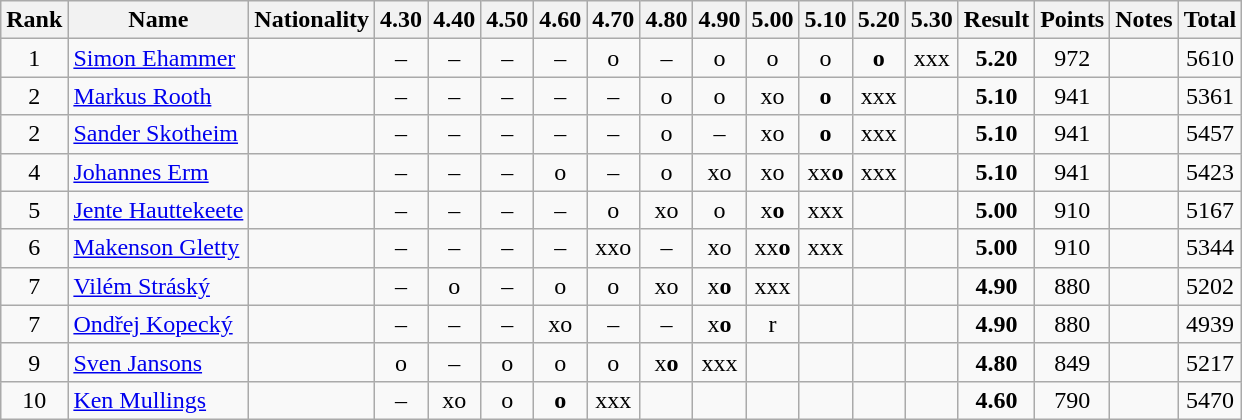<table class="wikitable sortable" style="text-align:center">
<tr>
<th>Rank</th>
<th>Name</th>
<th>Nationality</th>
<th>4.30</th>
<th>4.40</th>
<th>4.50</th>
<th>4.60</th>
<th>4.70</th>
<th>4.80</th>
<th>4.90</th>
<th>5.00</th>
<th>5.10</th>
<th>5.20</th>
<th>5.30</th>
<th>Result</th>
<th>Points</th>
<th>Notes</th>
<th>Total</th>
</tr>
<tr>
<td>1</td>
<td align="left"><a href='#'>Simon Ehammer</a></td>
<td align=left></td>
<td>–</td>
<td>–</td>
<td>–</td>
<td>–</td>
<td>o</td>
<td>–</td>
<td>o</td>
<td>o</td>
<td>o</td>
<td><strong>o</strong></td>
<td>xxx</td>
<td><strong>5.20</strong></td>
<td>972</td>
<td></td>
<td>5610</td>
</tr>
<tr>
<td>2</td>
<td align="left"><a href='#'>Markus Rooth</a></td>
<td align=left></td>
<td>–</td>
<td>–</td>
<td>–</td>
<td>–</td>
<td>–</td>
<td>o</td>
<td>o</td>
<td>xo</td>
<td><strong>o</strong></td>
<td>xxx</td>
<td></td>
<td><strong>5.10</strong></td>
<td>941</td>
<td></td>
<td>5361</td>
</tr>
<tr>
<td>2</td>
<td align="left"><a href='#'>Sander Skotheim</a></td>
<td align=left></td>
<td>–</td>
<td>–</td>
<td>–</td>
<td>–</td>
<td>–</td>
<td>o</td>
<td>–</td>
<td>xo</td>
<td><strong>o</strong></td>
<td>xxx</td>
<td></td>
<td><strong>5.10</strong></td>
<td>941</td>
<td></td>
<td>5457</td>
</tr>
<tr>
<td>4</td>
<td align="left"><a href='#'>Johannes Erm</a></td>
<td align=left></td>
<td>–</td>
<td>–</td>
<td>–</td>
<td>o</td>
<td>–</td>
<td>o</td>
<td>xo</td>
<td>xo</td>
<td>xx<strong>o</strong></td>
<td>xxx</td>
<td></td>
<td><strong>5.10</strong></td>
<td>941</td>
<td></td>
<td>5423</td>
</tr>
<tr>
<td>5</td>
<td align="left"><a href='#'>Jente Hauttekeete</a></td>
<td align=left></td>
<td>–</td>
<td>–</td>
<td>–</td>
<td>–</td>
<td>o</td>
<td>xo</td>
<td>o</td>
<td>x<strong>o</strong></td>
<td>xxx</td>
<td></td>
<td></td>
<td><strong>5.00</strong></td>
<td>910</td>
<td></td>
<td>5167</td>
</tr>
<tr>
<td>6</td>
<td align="left"><a href='#'>Makenson Gletty</a></td>
<td align=left></td>
<td>–</td>
<td>–</td>
<td>–</td>
<td>–</td>
<td>xxo</td>
<td>–</td>
<td>xo</td>
<td>xx<strong>o</strong></td>
<td>xxx</td>
<td></td>
<td></td>
<td><strong>5.00</strong></td>
<td>910</td>
<td></td>
<td>5344</td>
</tr>
<tr>
<td>7</td>
<td align="left"><a href='#'>Vilém Stráský</a></td>
<td align=left></td>
<td>–</td>
<td>o</td>
<td>–</td>
<td>o</td>
<td>o</td>
<td>xo</td>
<td>x<strong>o</strong></td>
<td>xxx</td>
<td></td>
<td></td>
<td></td>
<td><strong>4.90</strong></td>
<td>880</td>
<td></td>
<td>5202</td>
</tr>
<tr>
<td>7</td>
<td align="left"><a href='#'>Ondřej Kopecký</a></td>
<td align=left></td>
<td>–</td>
<td>–</td>
<td>–</td>
<td>xo</td>
<td>–</td>
<td>–</td>
<td>x<strong>o</strong></td>
<td>r</td>
<td></td>
<td></td>
<td></td>
<td><strong>4.90</strong></td>
<td>880</td>
<td></td>
<td>4939</td>
</tr>
<tr>
<td>9</td>
<td align="left"><a href='#'>Sven Jansons</a></td>
<td align=left></td>
<td>o</td>
<td>–</td>
<td>o</td>
<td>o</td>
<td>o</td>
<td>x<strong>o</strong></td>
<td>xxx</td>
<td></td>
<td></td>
<td></td>
<td></td>
<td><strong>4.80</strong></td>
<td>849</td>
<td></td>
<td>5217</td>
</tr>
<tr>
<td>10</td>
<td align="left"><a href='#'>Ken Mullings</a></td>
<td align=left></td>
<td>–</td>
<td>xo</td>
<td>o</td>
<td><strong>o</strong></td>
<td>xxx</td>
<td></td>
<td></td>
<td></td>
<td></td>
<td></td>
<td></td>
<td><strong>4.60</strong></td>
<td>790</td>
<td></td>
<td>5470</td>
</tr>
</table>
